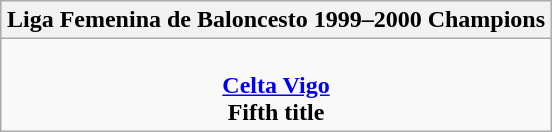<table class=wikitable style="text-align:center; margin:auto">
<tr>
<th>Liga Femenina de Baloncesto 1999–2000 Champions</th>
</tr>
<tr>
<td> <br> <strong><a href='#'>Celta Vigo</a></strong> <br> <strong>Fifth title</strong></td>
</tr>
</table>
